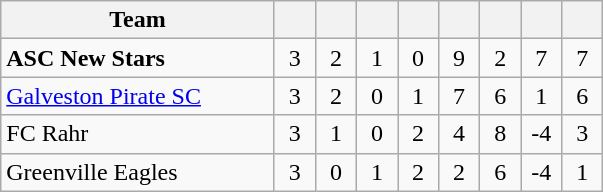<table class="wikitable" style="text-align:center;">
<tr>
<th width=175>Team</th>
<th width=20></th>
<th width=20></th>
<th width=20></th>
<th width=20></th>
<th width=20></th>
<th width=20></th>
<th width=20></th>
<th width=20></th>
</tr>
<tr>
<td align=left> <strong>ASC New Stars</strong></td>
<td>3</td>
<td>2</td>
<td>1</td>
<td>0</td>
<td>9</td>
<td>2</td>
<td>7</td>
<td>7</td>
</tr>
<tr>
<td align=left> <a href='#'>Galveston Pirate SC</a></td>
<td>3</td>
<td>2</td>
<td>0</td>
<td>1</td>
<td>7</td>
<td>6</td>
<td>1</td>
<td>6</td>
</tr>
<tr>
<td align=left> FC Rahr</td>
<td>3</td>
<td>1</td>
<td>0</td>
<td>2</td>
<td>4</td>
<td>8</td>
<td>-4</td>
<td>3</td>
</tr>
<tr>
<td align=left> Greenville Eagles</td>
<td>3</td>
<td>0</td>
<td>1</td>
<td>2</td>
<td>2</td>
<td>6</td>
<td>-4</td>
<td>1</td>
</tr>
</table>
